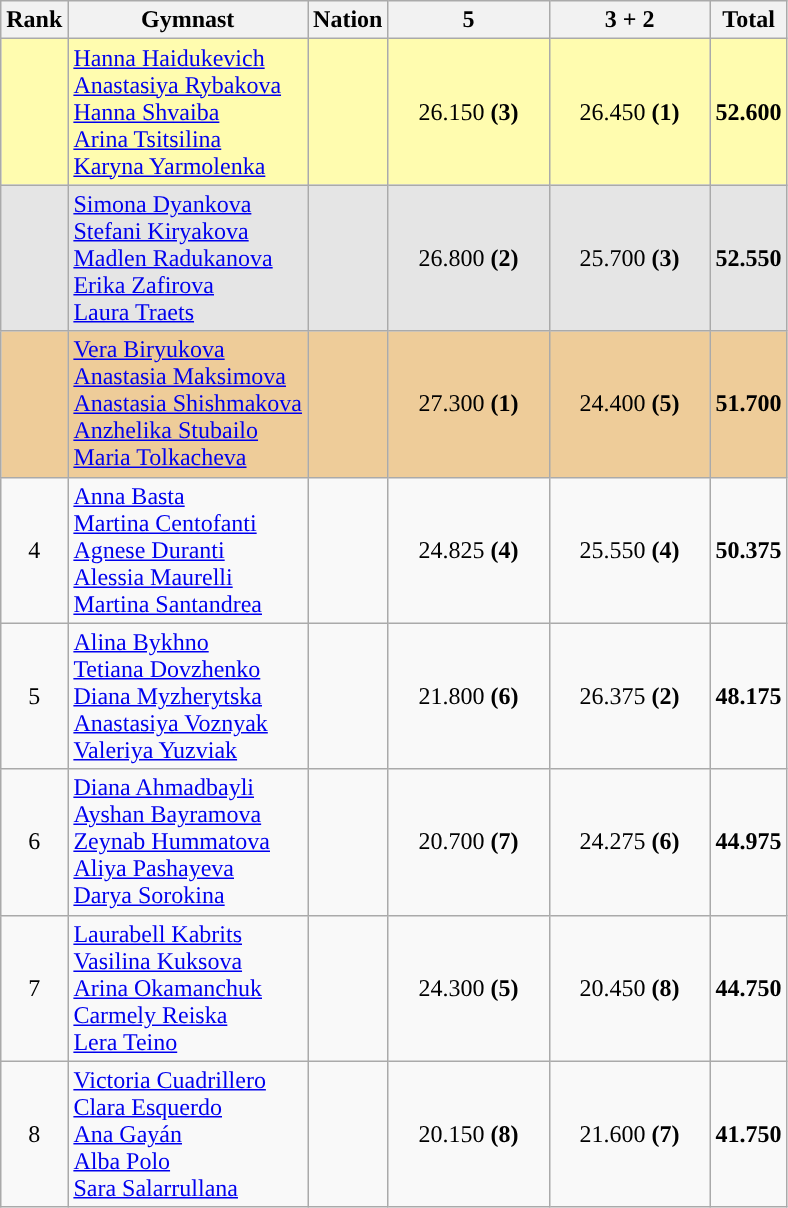<table class="wikitable sortable" style="text-align:center">
<tr>
<th>Rank</th>
<th>Gymnast</th>
<th>Nation</th>
<th width=100px>5 </th>
<th width=100px>3  + 2 </th>
<th>Total</th>
</tr>
<tr bgcolor=fffcaf>
<td></td>
<td align=left><a href='#'>Hanna Haidukevich</a><br><a href='#'>Anastasiya Rybakova</a><br><a href='#'>Hanna Shvaiba</a><br><a href='#'>Arina Tsitsilina</a><br><a href='#'>Karyna Yarmolenka</a></td>
<td align=left></td>
<td>26.150 <strong>(3)</strong></td>
<td>26.450 <strong>(1)</strong></td>
<td><strong>52.600</strong></td>
</tr>
<tr bgcolor=e5e5e5>
<td></td>
<td align=left><a href='#'>Simona Dyankova</a><br><a href='#'>Stefani Kiryakova</a><br><a href='#'>Madlen Radukanova</a><br><a href='#'>Erika Zafirova</a><br><a href='#'>Laura Traets</a></td>
<td align=left></td>
<td>26.800 <strong>(2)</strong></td>
<td>25.700 <strong>(3)</strong></td>
<td><strong>52.550</strong></td>
</tr>
<tr bgcolor=eecc99>
<td></td>
<td align=left><a href='#'>Vera Biryukova</a><br><a href='#'>Anastasia Maksimova</a><br><a href='#'>Anastasia Shishmakova</a><br><a href='#'>Anzhelika Stubailo</a><br><a href='#'>Maria Tolkacheva</a></td>
<td align=left></td>
<td>27.300 <strong>(1)</strong></td>
<td>24.400 <strong>(5)</strong></td>
<td><strong>51.700</strong></td>
</tr>
<tr>
<td>4</td>
<td align=left><a href='#'>Anna Basta</a><br><a href='#'>Martina Centofanti</a><br><a href='#'>Agnese Duranti</a><br><a href='#'>Alessia Maurelli</a><br><a href='#'>Martina Santandrea</a></td>
<td align=left></td>
<td>24.825 <strong>(4)</strong></td>
<td>25.550 <strong>(4)</strong></td>
<td><strong>50.375</strong></td>
</tr>
<tr>
<td>5</td>
<td align=left><a href='#'>Alina Bykhno</a><br><a href='#'>Tetiana Dovzhenko</a><br><a href='#'>Diana Myzherytska</a><br><a href='#'>Anastasiya Voznyak</a><br><a href='#'>Valeriya Yuzviak</a></td>
<td align=left></td>
<td>21.800 <strong>(6)</strong></td>
<td>26.375 <strong>(2)</strong></td>
<td><strong>48.175</strong></td>
</tr>
<tr>
<td>6</td>
<td align=left><a href='#'>Diana Ahmadbayli</a><br><a href='#'>Ayshan Bayramova</a><br><a href='#'>Zeynab Hummatova</a><br><a href='#'>Aliya Pashayeva</a><br><a href='#'>Darya Sorokina</a></td>
<td align=left></td>
<td>20.700 <strong>(7)</strong></td>
<td>24.275 <strong>(6)</strong></td>
<td><strong>44.975</strong></td>
</tr>
<tr>
<td>7</td>
<td align=left><a href='#'>Laurabell Kabrits</a><br><a href='#'>Vasilina Kuksova</a><br><a href='#'>Arina Okamanchuk</a><br><a href='#'>Carmely Reiska</a><br><a href='#'>Lera Teino</a></td>
<td align=left></td>
<td>24.300 <strong>(5)</strong></td>
<td>20.450 <strong>(8)</strong></td>
<td><strong>44.750</strong></td>
</tr>
<tr>
<td>8</td>
<td align=left><a href='#'>Victoria Cuadrillero</a><br><a href='#'>Clara Esquerdo</a><br><a href='#'>Ana Gayán</a><br><a href='#'>Alba Polo</a><br><a href='#'>Sara Salarrullana</a></td>
<td align=left></td>
<td>20.150 <strong>(8)</strong></td>
<td>21.600 <strong>(7)</strong></td>
<td><strong>41.750</strong></td>
</tr>
</table>
